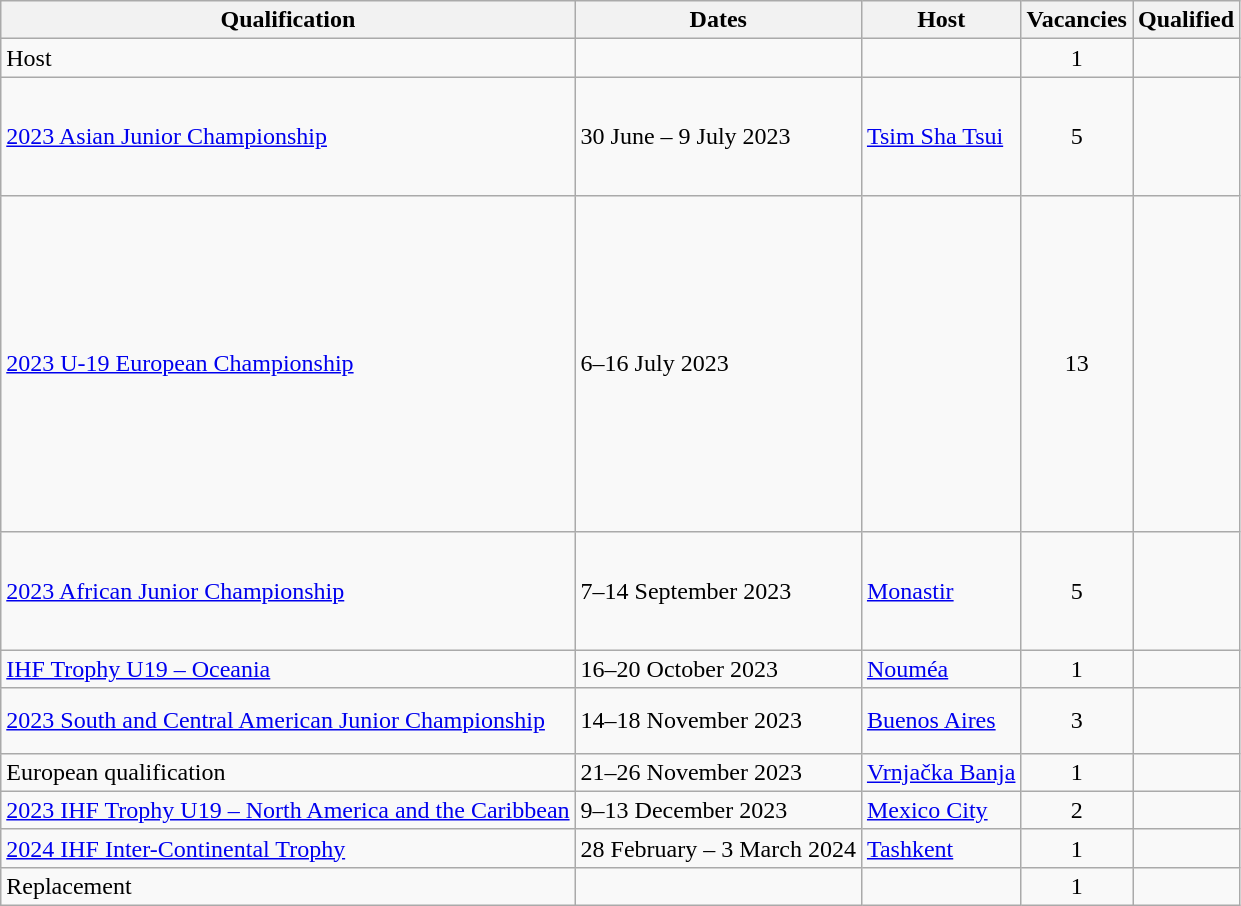<table class="wikitable">
<tr>
<th>Qualification</th>
<th>Dates</th>
<th>Host</th>
<th>Vacancies</th>
<th>Qualified</th>
</tr>
<tr>
<td>Host</td>
<td></td>
<td></td>
<td align=center>1</td>
<td></td>
</tr>
<tr>
<td><a href='#'>2023 Asian Junior Championship</a></td>
<td>30 June – 9 July 2023</td>
<td> <a href='#'>Tsim Sha Tsui</a></td>
<td align=center>5</td>
<td><br><br><br><br></td>
</tr>
<tr>
<td><a href='#'>2023 U-19 European Championship</a></td>
<td>6–16 July 2023</td>
<td></td>
<td align=center>13</td>
<td><br><br><br><br><br><br><br><br><br><br><br><br></td>
</tr>
<tr>
<td><a href='#'>2023 African Junior Championship</a></td>
<td>7–14 September 2023</td>
<td> <a href='#'>Monastir</a></td>
<td align=center>5</td>
<td><br><br><br><br></td>
</tr>
<tr>
<td><a href='#'>IHF Trophy U19 – Oceania</a></td>
<td>16–20 October 2023</td>
<td> <a href='#'>Nouméa</a></td>
<td align=center>1</td>
<td><s></s></td>
</tr>
<tr>
<td><a href='#'>2023 South and Central American Junior Championship</a></td>
<td>14–18 November 2023</td>
<td> <a href='#'>Buenos Aires</a></td>
<td align=center>3</td>
<td><br><br></td>
</tr>
<tr>
<td>European qualification</td>
<td>21–26 November 2023</td>
<td> <a href='#'>Vrnjačka Banja</a></td>
<td align=center>1</td>
<td></td>
</tr>
<tr>
<td><a href='#'>2023 IHF Trophy U19 – North America and the Caribbean</a></td>
<td>9–13 December 2023</td>
<td> <a href='#'>Mexico City</a></td>
<td align=center>2</td>
<td><br></td>
</tr>
<tr>
<td><a href='#'>2024 IHF Inter-Continental Trophy</a></td>
<td>28 February – 3 March 2024</td>
<td> <a href='#'>Tashkent</a></td>
<td align=center>1</td>
<td></td>
</tr>
<tr>
<td>Replacement</td>
<td></td>
<td></td>
<td align=center>1</td>
<td></td>
</tr>
</table>
